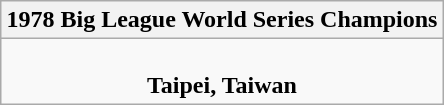<table class="wikitable" style="text-align: center; margin: 0 auto;">
<tr>
<th>1978 Big League World Series Champions</th>
</tr>
<tr>
<td><br><strong>Taipei, Taiwan</strong></td>
</tr>
</table>
